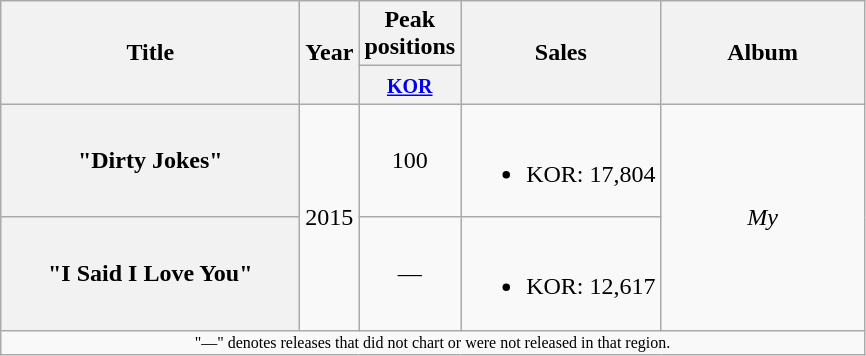<table class="wikitable plainrowheaders" style="text-align:center;">
<tr>
<th scope="col" rowspan="2" style="width:12em;">Title</th>
<th scope="col" rowspan="2">Year</th>
<th scope="col">Peak positions</th>
<th scope="col" rowspan="2">Sales</th>
<th scope="col" rowspan="2" style="width:8em;">Album</th>
</tr>
<tr>
<th width="40"><small><a href='#'>KOR</a></small><br></th>
</tr>
<tr>
<th scope="row">"Dirty Jokes"</th>
<td rowspan="2">2015</td>
<td align="center">100</td>
<td><br><ul><li>KOR: 17,804</li></ul></td>
<td rowspan="2"><em>My</em></td>
</tr>
<tr>
<th scope="row">"I Said I Love You"</th>
<td align="center">—</td>
<td><br><ul><li>KOR: 12,617</li></ul></td>
</tr>
<tr>
<td colspan="5" style="text-align:center; font-size:8pt;">"—" denotes releases that did not chart or were not released in that region.</td>
</tr>
</table>
